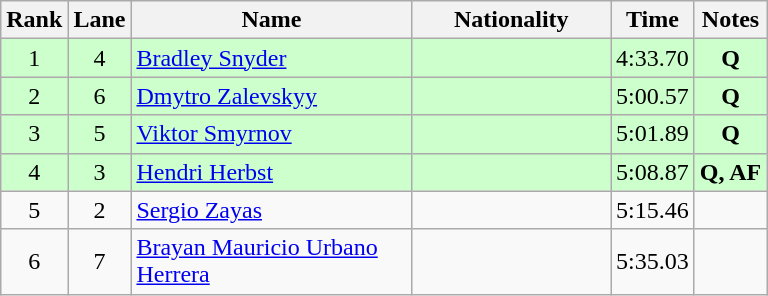<table class="wikitable sortable" style="text-align:center">
<tr>
<th>Rank</th>
<th>Lane</th>
<th style="width:180px">Name</th>
<th style="width:125px">Nationality</th>
<th>Time</th>
<th>Notes</th>
</tr>
<tr style="background:#cfc;">
<td>1</td>
<td>4</td>
<td style="text-align:left;"><a href='#'>Bradley Snyder</a></td>
<td style="text-align:left;"></td>
<td>4:33.70</td>
<td><strong>Q</strong></td>
</tr>
<tr style="background:#cfc;">
<td>2</td>
<td>6</td>
<td style="text-align:left;"><a href='#'>Dmytro Zalevskyy</a></td>
<td style="text-align:left;"></td>
<td>5:00.57</td>
<td><strong>Q</strong></td>
</tr>
<tr style="background:#cfc;">
<td>3</td>
<td>5</td>
<td style="text-align:left;"><a href='#'>Viktor Smyrnov</a></td>
<td style="text-align:left;"></td>
<td>5:01.89</td>
<td><strong>Q</strong></td>
</tr>
<tr style="background:#cfc;">
<td>4</td>
<td>3</td>
<td style="text-align:left;"><a href='#'>Hendri Herbst</a></td>
<td style="text-align:left;"></td>
<td>5:08.87</td>
<td><strong>Q, AF</strong></td>
</tr>
<tr>
<td>5</td>
<td>2</td>
<td style="text-align:left;"><a href='#'>Sergio Zayas</a></td>
<td style="text-align:left;"></td>
<td>5:15.46</td>
<td></td>
</tr>
<tr>
<td>6</td>
<td>7</td>
<td style="text-align:left;"><a href='#'>Brayan Mauricio Urbano Herrera</a></td>
<td style="text-align:left;"></td>
<td>5:35.03</td>
<td></td>
</tr>
</table>
